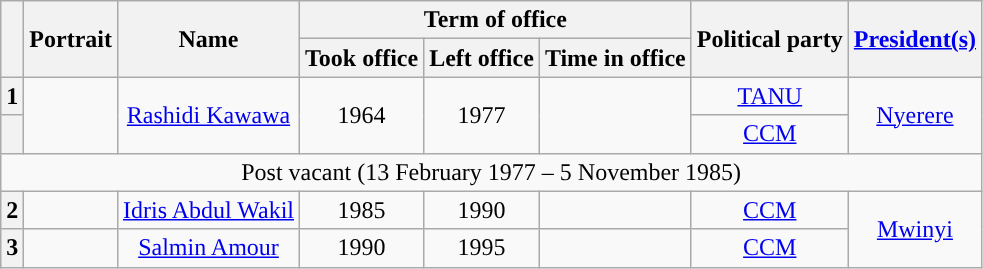<table class="wikitable" style="text-align:center">
<tr>
<th rowspan="2"></th>
<th rowspan="2">Portrait</th>
<th rowspan="2">Name<br></th>
<th colspan="3">Term of office</th>
<th rowspan="2">Political party</th>
<th rowspan="2"><a href='#'>President(s)</a></th>
</tr>
<tr>
<th>Took office</th>
<th>Left office</th>
<th>Time in office</th>
</tr>
<tr>
<th style="background:">1</th>
<td rowspan=2></td>
<td rowspan=2><a href='#'>Rashidi Kawawa</a><br></td>
<td rowspan=2> 1964</td>
<td rowspan=2> 1977</td>
<td rowspan=2></td>
<td><a href='#'>TANU</a><br></td>
<td rowspan=2><a href='#'>Nyerere</a></td>
</tr>
<tr>
<th style="background:"></th>
<td><a href='#'>CCM</a></td>
</tr>
<tr>
<td colspan="8">Post vacant (13 February 1977 – 5 November 1985)</td>
</tr>
<tr>
<th style="background:">2</th>
<td></td>
<td><a href='#'>Idris Abdul Wakil</a><br></td>
<td> 1985</td>
<td> 1990</td>
<td></td>
<td><a href='#'>CCM</a></td>
<td rowspan=2><a href='#'>Mwinyi</a></td>
</tr>
<tr>
<th style="background:">3</th>
<td></td>
<td><a href='#'>Salmin Amour</a><br></td>
<td> 1990</td>
<td> 1995</td>
<td></td>
<td><a href='#'>CCM</a></td>
</tr>
</table>
